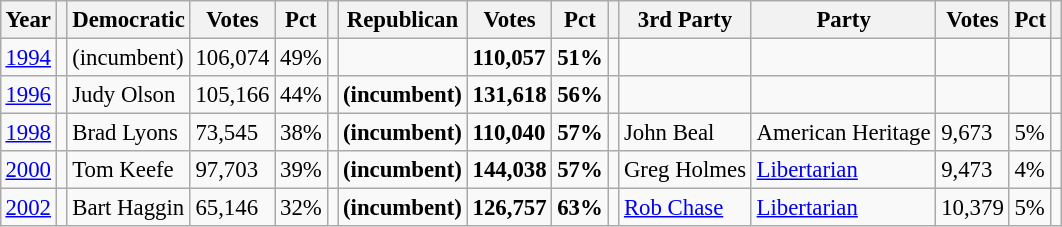<table class="wikitable" style="margin:0.5em ; font-size:95%">
<tr>
<th>Year</th>
<th></th>
<th>Democratic</th>
<th>Votes</th>
<th>Pct</th>
<th></th>
<th>Republican</th>
<th>Votes</th>
<th>Pct</th>
<th></th>
<th>3rd Party</th>
<th>Party</th>
<th>Votes</th>
<th>Pct</th>
<th></th>
</tr>
<tr>
<td><a href='#'>1994</a></td>
<td></td>
<td> (incumbent)</td>
<td>106,074</td>
<td>49%</td>
<td></td>
<td></td>
<td><strong>110,057</strong></td>
<td><strong>51%</strong></td>
<td></td>
<td></td>
<td></td>
<td></td>
<td></td>
<td></td>
</tr>
<tr>
<td><a href='#'>1996</a></td>
<td></td>
<td>Judy Olson</td>
<td>105,166</td>
<td>44%</td>
<td></td>
<td> <strong>(incumbent)</strong></td>
<td><strong>131,618</strong></td>
<td><strong>56%</strong></td>
<td></td>
<td></td>
<td></td>
<td></td>
<td></td>
<td></td>
</tr>
<tr>
<td><a href='#'>1998</a></td>
<td></td>
<td>Brad Lyons</td>
<td>73,545</td>
<td>38%</td>
<td></td>
<td> <strong>(incumbent)</strong></td>
<td><strong>110,040</strong></td>
<td><strong>57%</strong></td>
<td></td>
<td>John Beal</td>
<td>American Heritage</td>
<td>9,673</td>
<td>5%</td>
<td></td>
</tr>
<tr>
<td><a href='#'>2000</a></td>
<td></td>
<td>Tom Keefe</td>
<td>97,703</td>
<td>39%</td>
<td></td>
<td> <strong>(incumbent)</strong></td>
<td><strong>144,038</strong></td>
<td><strong>57%</strong></td>
<td></td>
<td>Greg Holmes</td>
<td><a href='#'>Libertarian</a></td>
<td>9,473</td>
<td>4%</td>
<td></td>
</tr>
<tr>
<td><a href='#'>2002</a></td>
<td></td>
<td>Bart Haggin</td>
<td>65,146</td>
<td>32%</td>
<td></td>
<td> <strong>(incumbent)</strong></td>
<td><strong>126,757</strong></td>
<td><strong>63%</strong></td>
<td></td>
<td><a href='#'>Rob Chase</a></td>
<td><a href='#'>Libertarian</a></td>
<td>10,379</td>
<td>5%</td>
<td></td>
</tr>
</table>
